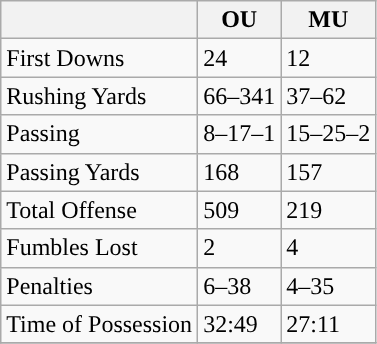<table class="wikitable">
<tr>
<th></th>
<th>OU</th>
<th>MU</th>
</tr>
<tr>
<td>First Downs</td>
<td>24</td>
<td>12</td>
</tr>
<tr>
<td>Rushing Yards</td>
<td>66–341</td>
<td>37–62</td>
</tr>
<tr>
<td>Passing</td>
<td>8–17–1</td>
<td>15–25–2</td>
</tr>
<tr>
<td>Passing Yards</td>
<td>168</td>
<td>157</td>
</tr>
<tr>
<td>Total Offense</td>
<td>509</td>
<td>219</td>
</tr>
<tr>
<td>Fumbles Lost</td>
<td>2</td>
<td>4</td>
</tr>
<tr>
<td>Penalties</td>
<td>6–38</td>
<td>4–35</td>
</tr>
<tr>
<td>Time of Possession</td>
<td>32:49</td>
<td>27:11</td>
</tr>
<tr>
</tr>
</table>
